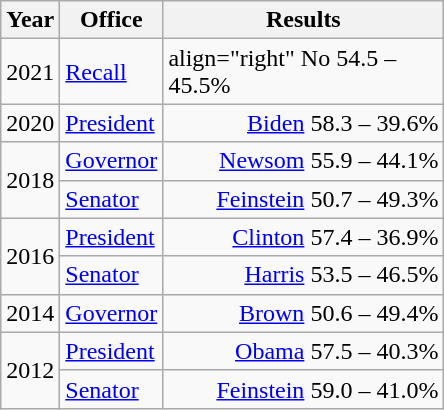<table class=wikitable>
<tr>
<th width="30">Year</th>
<th width="60">Office</th>
<th width="180">Results</th>
</tr>
<tr>
<td>2021</td>
<td><a href='#'>Recall</a></td>
<td>align="right"  No 54.5 – 45.5%</td>
</tr>
<tr>
<td rowspan="1">2020</td>
<td><a href='#'>President</a></td>
<td align="right" ><a href='#'>Biden</a> 58.3 – 39.6%</td>
</tr>
<tr>
<td rowspan="2">2018</td>
<td><a href='#'>Governor</a></td>
<td align="right" ><a href='#'>Newsom</a> 55.9 – 44.1%</td>
</tr>
<tr>
<td><a href='#'>Senator</a></td>
<td align="right" ><a href='#'>Feinstein</a> 50.7 – 49.3%</td>
</tr>
<tr>
<td rowspan="2">2016</td>
<td><a href='#'>President</a></td>
<td align="right" ><a href='#'>Clinton</a> 57.4 – 36.9%</td>
</tr>
<tr>
<td><a href='#'>Senator</a></td>
<td align="right" ><a href='#'>Harris</a> 53.5 – 46.5%</td>
</tr>
<tr>
<td>2014</td>
<td><a href='#'>Governor</a></td>
<td align="right" ><a href='#'>Brown</a> 50.6 – 49.4%</td>
</tr>
<tr>
<td rowspan="2">2012</td>
<td><a href='#'>President</a></td>
<td align="right" ><a href='#'>Obama</a> 57.5 – 40.3%</td>
</tr>
<tr>
<td><a href='#'>Senator</a></td>
<td align="right" ><a href='#'>Feinstein</a> 59.0 – 41.0%</td>
</tr>
</table>
